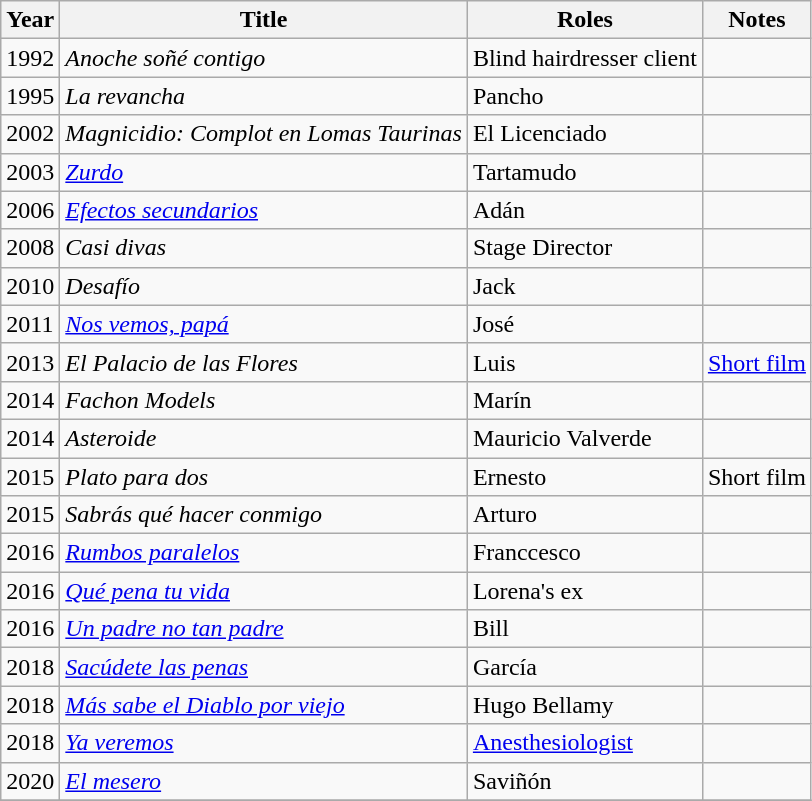<table class="wikitable sortable">
<tr>
<th>Year</th>
<th>Title</th>
<th>Roles</th>
<th>Notes</th>
</tr>
<tr>
<td>1992</td>
<td><em>Anoche soñé contigo</em></td>
<td>Blind hairdresser client</td>
<td></td>
</tr>
<tr>
<td>1995</td>
<td><em>La revancha</em></td>
<td>Pancho</td>
<td></td>
</tr>
<tr>
<td>2002</td>
<td><em>Magnicidio: Complot en Lomas Taurinas</em></td>
<td>El Licenciado</td>
<td></td>
</tr>
<tr>
<td>2003</td>
<td><em><a href='#'>Zurdo</a></em></td>
<td>Tartamudo</td>
<td></td>
</tr>
<tr>
<td>2006</td>
<td><em><a href='#'>Efectos secundarios</a></em></td>
<td>Adán</td>
<td></td>
</tr>
<tr>
<td>2008</td>
<td><em>Casi divas</em></td>
<td>Stage Director</td>
<td></td>
</tr>
<tr>
<td>2010</td>
<td><em>Desafío</em></td>
<td>Jack</td>
<td></td>
</tr>
<tr>
<td>2011</td>
<td><em><a href='#'>Nos vemos, papá</a></em></td>
<td>José</td>
<td></td>
</tr>
<tr>
<td>2013</td>
<td><em>El Palacio de las Flores</em></td>
<td>Luis</td>
<td><a href='#'>Short film</a></td>
</tr>
<tr>
<td>2014</td>
<td><em>Fachon Models</em></td>
<td>Marín</td>
<td></td>
</tr>
<tr>
<td>2014</td>
<td><em>Asteroide</em></td>
<td>Mauricio Valverde</td>
<td></td>
</tr>
<tr>
<td>2015</td>
<td><em>Plato para dos</em></td>
<td>Ernesto</td>
<td>Short film</td>
</tr>
<tr>
<td>2015</td>
<td><em>Sabrás qué hacer conmigo</em></td>
<td>Arturo</td>
<td></td>
</tr>
<tr>
<td>2016</td>
<td><em><a href='#'>Rumbos paralelos</a></em></td>
<td>Franccesco</td>
<td></td>
</tr>
<tr>
<td>2016</td>
<td><em><a href='#'>Qué pena tu vida</a></em></td>
<td>Lorena's ex</td>
<td></td>
</tr>
<tr>
<td>2016</td>
<td><em><a href='#'>Un padre no tan padre</a></em></td>
<td>Bill</td>
<td></td>
</tr>
<tr>
<td>2018</td>
<td><em><a href='#'>Sacúdete las penas</a></em></td>
<td>García</td>
<td></td>
</tr>
<tr>
<td>2018</td>
<td><em><a href='#'>Más sabe el Diablo por viejo</a></em></td>
<td>Hugo Bellamy</td>
<td></td>
</tr>
<tr>
<td>2018</td>
<td><em><a href='#'>Ya veremos</a></em></td>
<td><a href='#'>Anesthesiologist</a></td>
<td></td>
</tr>
<tr>
<td>2020</td>
<td><em><a href='#'>El mesero</a></em></td>
<td>Saviñón</td>
<td></td>
</tr>
<tr>
</tr>
</table>
